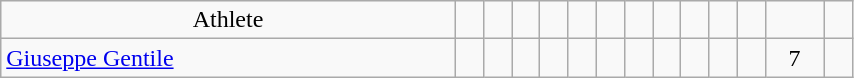<table class="wikitable" style="text-align: center; font-size:100%" width=45%">
<tr>
<td>Athlete</td>
<td></td>
<td></td>
<td></td>
<td></td>
<td></td>
<td></td>
<td></td>
<td></td>
<td></td>
<td></td>
<td></td>
<td></td>
<td></td>
</tr>
<tr>
<td align=left><a href='#'>Giuseppe Gentile</a></td>
<td></td>
<td></td>
<td></td>
<td></td>
<td></td>
<td></td>
<td></td>
<td></td>
<td></td>
<td></td>
<td></td>
<td>7</td>
<td></td>
</tr>
</table>
